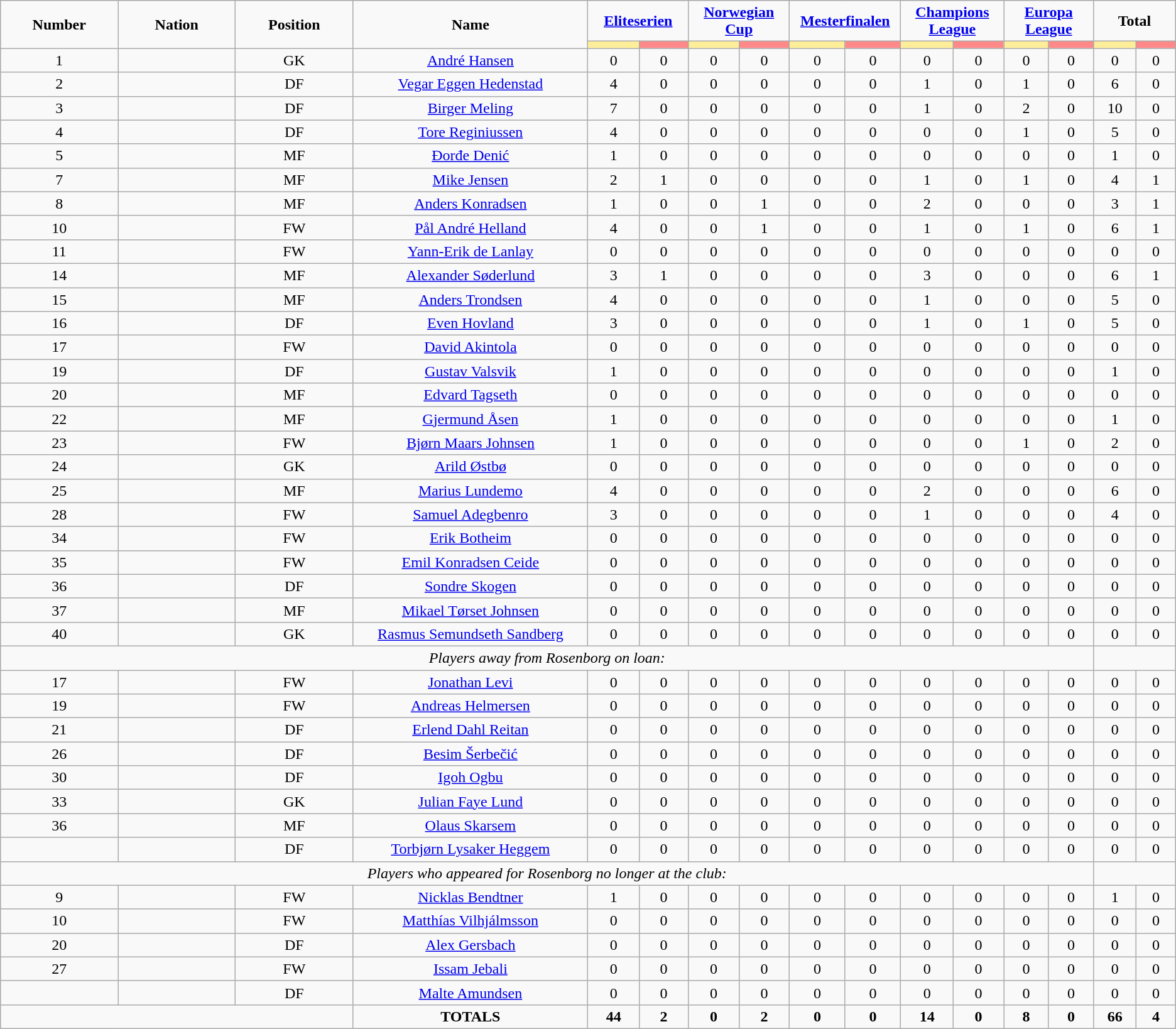<table class="wikitable" style="font-size: 100%; text-align: center;">
<tr>
<td rowspan="2" width="10%" align="center"><strong>Number</strong></td>
<td rowspan="2" width="10%" align="center"><strong>Nation</strong></td>
<td rowspan="2" width="10%" align="center"><strong>Position</strong></td>
<td rowspan="2" width="20%" align="center"><strong>Name</strong></td>
<td colspan="2" align="center"><strong><a href='#'>Eliteserien</a></strong></td>
<td colspan="2" align="center"><strong><a href='#'>Norwegian Cup</a></strong></td>
<td colspan="2" align="center"><strong><a href='#'>Mesterfinalen</a></strong></td>
<td colspan="2" align="center"><strong><a href='#'>Champions League</a></strong></td>
<td colspan="2" align="center"><strong><a href='#'>Europa League</a></strong></td>
<td colspan="2" align="center"><strong>Total</strong></td>
</tr>
<tr>
<th width=60 style="background: #FFEE99"></th>
<th width=60 style="background: #FF8888"></th>
<th width=60 style="background: #FFEE99"></th>
<th width=60 style="background: #FF8888"></th>
<th width=60 style="background: #FFEE99"></th>
<th width=60 style="background: #FF8888"></th>
<th width=60 style="background: #FFEE99"></th>
<th width=60 style="background: #FF8888"></th>
<th width=60 style="background: #FFEE99"></th>
<th width=60 style="background: #FF8888"></th>
<th width=60 style="background: #FFEE99"></th>
<th width=60 style="background: #FF8888"></th>
</tr>
<tr>
<td>1</td>
<td></td>
<td>GK</td>
<td><a href='#'>André Hansen</a></td>
<td>0</td>
<td>0</td>
<td>0</td>
<td>0</td>
<td>0</td>
<td>0</td>
<td>0</td>
<td>0</td>
<td>0</td>
<td>0</td>
<td>0</td>
<td>0</td>
</tr>
<tr>
<td>2</td>
<td></td>
<td>DF</td>
<td><a href='#'>Vegar Eggen Hedenstad</a></td>
<td>4</td>
<td>0</td>
<td>0</td>
<td>0</td>
<td>0</td>
<td>0</td>
<td>1</td>
<td>0</td>
<td>1</td>
<td>0</td>
<td>6</td>
<td>0</td>
</tr>
<tr>
<td>3</td>
<td></td>
<td>DF</td>
<td><a href='#'>Birger Meling</a></td>
<td>7</td>
<td>0</td>
<td>0</td>
<td>0</td>
<td>0</td>
<td>0</td>
<td>1</td>
<td>0</td>
<td>2</td>
<td>0</td>
<td>10</td>
<td>0</td>
</tr>
<tr>
<td>4</td>
<td></td>
<td>DF</td>
<td><a href='#'>Tore Reginiussen</a></td>
<td>4</td>
<td>0</td>
<td>0</td>
<td>0</td>
<td>0</td>
<td>0</td>
<td>0</td>
<td>0</td>
<td>1</td>
<td>0</td>
<td>5</td>
<td>0</td>
</tr>
<tr>
<td>5</td>
<td></td>
<td>MF</td>
<td><a href='#'>Đorđe Denić</a></td>
<td>1</td>
<td>0</td>
<td>0</td>
<td>0</td>
<td>0</td>
<td>0</td>
<td>0</td>
<td>0</td>
<td>0</td>
<td>0</td>
<td>1</td>
<td>0</td>
</tr>
<tr>
<td>7</td>
<td></td>
<td>MF</td>
<td><a href='#'>Mike Jensen</a></td>
<td>2</td>
<td>1</td>
<td>0</td>
<td>0</td>
<td>0</td>
<td>0</td>
<td>1</td>
<td>0</td>
<td>1</td>
<td>0</td>
<td>4</td>
<td>1</td>
</tr>
<tr>
<td>8</td>
<td></td>
<td>MF</td>
<td><a href='#'>Anders Konradsen</a></td>
<td>1</td>
<td>0</td>
<td>0</td>
<td>1</td>
<td>0</td>
<td>0</td>
<td>2</td>
<td>0</td>
<td>0</td>
<td>0</td>
<td>3</td>
<td>1</td>
</tr>
<tr>
<td>10</td>
<td></td>
<td>FW</td>
<td><a href='#'>Pål André Helland</a></td>
<td>4</td>
<td>0</td>
<td>0</td>
<td>1</td>
<td>0</td>
<td>0</td>
<td>1</td>
<td>0</td>
<td>1</td>
<td>0</td>
<td>6</td>
<td>1</td>
</tr>
<tr>
<td>11</td>
<td></td>
<td>FW</td>
<td><a href='#'>Yann-Erik de Lanlay</a></td>
<td>0</td>
<td>0</td>
<td>0</td>
<td>0</td>
<td>0</td>
<td>0</td>
<td>0</td>
<td>0</td>
<td>0</td>
<td>0</td>
<td>0</td>
<td>0</td>
</tr>
<tr>
<td>14</td>
<td></td>
<td>MF</td>
<td><a href='#'>Alexander Søderlund</a></td>
<td>3</td>
<td>1</td>
<td>0</td>
<td>0</td>
<td>0</td>
<td>0</td>
<td>3</td>
<td>0</td>
<td>0</td>
<td>0</td>
<td>6</td>
<td>1</td>
</tr>
<tr>
<td>15</td>
<td></td>
<td>MF</td>
<td><a href='#'>Anders Trondsen</a></td>
<td>4</td>
<td>0</td>
<td>0</td>
<td>0</td>
<td>0</td>
<td>0</td>
<td>1</td>
<td>0</td>
<td>0</td>
<td>0</td>
<td>5</td>
<td>0</td>
</tr>
<tr>
<td>16</td>
<td></td>
<td>DF</td>
<td><a href='#'>Even Hovland</a></td>
<td>3</td>
<td>0</td>
<td>0</td>
<td>0</td>
<td>0</td>
<td>0</td>
<td>1</td>
<td>0</td>
<td>1</td>
<td>0</td>
<td>5</td>
<td>0</td>
</tr>
<tr>
<td>17</td>
<td></td>
<td>FW</td>
<td><a href='#'>David Akintola</a></td>
<td>0</td>
<td>0</td>
<td>0</td>
<td>0</td>
<td>0</td>
<td>0</td>
<td>0</td>
<td>0</td>
<td>0</td>
<td>0</td>
<td>0</td>
<td>0</td>
</tr>
<tr>
<td>19</td>
<td></td>
<td>DF</td>
<td><a href='#'>Gustav Valsvik</a></td>
<td>1</td>
<td>0</td>
<td>0</td>
<td>0</td>
<td>0</td>
<td>0</td>
<td>0</td>
<td>0</td>
<td>0</td>
<td>0</td>
<td>1</td>
<td>0</td>
</tr>
<tr>
<td>20</td>
<td></td>
<td>MF</td>
<td><a href='#'>Edvard Tagseth</a></td>
<td>0</td>
<td>0</td>
<td>0</td>
<td>0</td>
<td>0</td>
<td>0</td>
<td>0</td>
<td>0</td>
<td>0</td>
<td>0</td>
<td>0</td>
<td>0</td>
</tr>
<tr>
<td>22</td>
<td></td>
<td>MF</td>
<td><a href='#'>Gjermund Åsen</a></td>
<td>1</td>
<td>0</td>
<td>0</td>
<td>0</td>
<td>0</td>
<td>0</td>
<td>0</td>
<td>0</td>
<td>0</td>
<td>0</td>
<td>1</td>
<td>0</td>
</tr>
<tr>
<td>23</td>
<td></td>
<td>FW</td>
<td><a href='#'>Bjørn Maars Johnsen</a></td>
<td>1</td>
<td>0</td>
<td>0</td>
<td>0</td>
<td>0</td>
<td>0</td>
<td>0</td>
<td>0</td>
<td>1</td>
<td>0</td>
<td>2</td>
<td>0</td>
</tr>
<tr>
<td>24</td>
<td></td>
<td>GK</td>
<td><a href='#'>Arild Østbø</a></td>
<td>0</td>
<td>0</td>
<td>0</td>
<td>0</td>
<td>0</td>
<td>0</td>
<td>0</td>
<td>0</td>
<td>0</td>
<td>0</td>
<td>0</td>
<td>0</td>
</tr>
<tr>
<td>25</td>
<td></td>
<td>MF</td>
<td><a href='#'>Marius Lundemo</a></td>
<td>4</td>
<td>0</td>
<td>0</td>
<td>0</td>
<td>0</td>
<td>0</td>
<td>2</td>
<td>0</td>
<td>0</td>
<td>0</td>
<td>6</td>
<td>0</td>
</tr>
<tr>
<td>28</td>
<td></td>
<td>FW</td>
<td><a href='#'>Samuel Adegbenro</a></td>
<td>3</td>
<td>0</td>
<td>0</td>
<td>0</td>
<td>0</td>
<td>0</td>
<td>1</td>
<td>0</td>
<td>0</td>
<td>0</td>
<td>4</td>
<td>0</td>
</tr>
<tr>
<td>34</td>
<td></td>
<td>FW</td>
<td><a href='#'>Erik Botheim</a></td>
<td>0</td>
<td>0</td>
<td>0</td>
<td>0</td>
<td>0</td>
<td>0</td>
<td>0</td>
<td>0</td>
<td>0</td>
<td>0</td>
<td>0</td>
<td>0</td>
</tr>
<tr>
<td>35</td>
<td></td>
<td>FW</td>
<td><a href='#'>Emil Konradsen Ceide</a></td>
<td>0</td>
<td>0</td>
<td>0</td>
<td>0</td>
<td>0</td>
<td>0</td>
<td>0</td>
<td>0</td>
<td>0</td>
<td>0</td>
<td>0</td>
<td>0</td>
</tr>
<tr>
<td>36</td>
<td></td>
<td>DF</td>
<td><a href='#'>Sondre Skogen</a></td>
<td>0</td>
<td>0</td>
<td>0</td>
<td>0</td>
<td>0</td>
<td>0</td>
<td>0</td>
<td>0</td>
<td>0</td>
<td>0</td>
<td>0</td>
<td>0</td>
</tr>
<tr>
<td>37</td>
<td></td>
<td>MF</td>
<td><a href='#'>Mikael Tørset Johnsen</a></td>
<td>0</td>
<td>0</td>
<td>0</td>
<td>0</td>
<td>0</td>
<td>0</td>
<td>0</td>
<td>0</td>
<td>0</td>
<td>0</td>
<td>0</td>
<td>0</td>
</tr>
<tr>
<td>40</td>
<td></td>
<td>GK</td>
<td><a href='#'>Rasmus Semundseth Sandberg</a></td>
<td>0</td>
<td>0</td>
<td>0</td>
<td>0</td>
<td>0</td>
<td>0</td>
<td>0</td>
<td>0</td>
<td>0</td>
<td>0</td>
<td>0</td>
<td>0</td>
</tr>
<tr>
<td colspan="14"><em>Players away from Rosenborg on loan:</em></td>
</tr>
<tr>
<td>17</td>
<td></td>
<td>FW</td>
<td><a href='#'>Jonathan Levi</a></td>
<td>0</td>
<td>0</td>
<td>0</td>
<td>0</td>
<td>0</td>
<td>0</td>
<td>0</td>
<td>0</td>
<td>0</td>
<td>0</td>
<td>0</td>
<td>0</td>
</tr>
<tr>
<td>19</td>
<td></td>
<td>FW</td>
<td><a href='#'>Andreas Helmersen</a></td>
<td>0</td>
<td>0</td>
<td>0</td>
<td>0</td>
<td>0</td>
<td>0</td>
<td>0</td>
<td>0</td>
<td>0</td>
<td>0</td>
<td>0</td>
<td>0</td>
</tr>
<tr>
<td>21</td>
<td></td>
<td>DF</td>
<td><a href='#'>Erlend Dahl Reitan</a></td>
<td>0</td>
<td>0</td>
<td>0</td>
<td>0</td>
<td>0</td>
<td>0</td>
<td>0</td>
<td>0</td>
<td>0</td>
<td>0</td>
<td>0</td>
<td>0</td>
</tr>
<tr>
<td>26</td>
<td></td>
<td>DF</td>
<td><a href='#'>Besim Šerbečić</a></td>
<td>0</td>
<td>0</td>
<td>0</td>
<td>0</td>
<td>0</td>
<td>0</td>
<td>0</td>
<td>0</td>
<td>0</td>
<td>0</td>
<td>0</td>
<td>0</td>
</tr>
<tr>
<td>30</td>
<td></td>
<td>DF</td>
<td><a href='#'>Igoh Ogbu</a></td>
<td>0</td>
<td>0</td>
<td>0</td>
<td>0</td>
<td>0</td>
<td>0</td>
<td>0</td>
<td>0</td>
<td>0</td>
<td>0</td>
<td>0</td>
<td>0</td>
</tr>
<tr>
<td>33</td>
<td></td>
<td>GK</td>
<td><a href='#'>Julian Faye Lund</a></td>
<td>0</td>
<td>0</td>
<td>0</td>
<td>0</td>
<td>0</td>
<td>0</td>
<td>0</td>
<td>0</td>
<td>0</td>
<td>0</td>
<td>0</td>
<td>0</td>
</tr>
<tr>
<td>36</td>
<td></td>
<td>MF</td>
<td><a href='#'>Olaus Skarsem</a></td>
<td>0</td>
<td>0</td>
<td>0</td>
<td>0</td>
<td>0</td>
<td>0</td>
<td>0</td>
<td>0</td>
<td>0</td>
<td>0</td>
<td>0</td>
<td>0</td>
</tr>
<tr>
<td></td>
<td></td>
<td>DF</td>
<td><a href='#'>Torbjørn Lysaker Heggem</a></td>
<td>0</td>
<td>0</td>
<td>0</td>
<td>0</td>
<td>0</td>
<td>0</td>
<td>0</td>
<td>0</td>
<td>0</td>
<td>0</td>
<td>0</td>
<td>0</td>
</tr>
<tr>
<td colspan="14"><em>Players who appeared for Rosenborg no longer at the club:</em></td>
</tr>
<tr>
<td>9</td>
<td></td>
<td>FW</td>
<td><a href='#'>Nicklas Bendtner</a></td>
<td>1</td>
<td>0</td>
<td>0</td>
<td>0</td>
<td>0</td>
<td>0</td>
<td>0</td>
<td>0</td>
<td>0</td>
<td>0</td>
<td>1</td>
<td>0</td>
</tr>
<tr>
<td>10</td>
<td></td>
<td>FW</td>
<td><a href='#'>Matthías Vilhjálmsson</a></td>
<td>0</td>
<td>0</td>
<td>0</td>
<td>0</td>
<td>0</td>
<td>0</td>
<td>0</td>
<td>0</td>
<td>0</td>
<td>0</td>
<td>0</td>
<td>0</td>
</tr>
<tr>
<td>20</td>
<td></td>
<td>DF</td>
<td><a href='#'>Alex Gersbach</a></td>
<td>0</td>
<td>0</td>
<td>0</td>
<td>0</td>
<td>0</td>
<td>0</td>
<td>0</td>
<td>0</td>
<td>0</td>
<td>0</td>
<td>0</td>
<td>0</td>
</tr>
<tr>
<td>27</td>
<td></td>
<td>FW</td>
<td><a href='#'>Issam Jebali</a></td>
<td>0</td>
<td>0</td>
<td>0</td>
<td>0</td>
<td>0</td>
<td>0</td>
<td>0</td>
<td>0</td>
<td>0</td>
<td>0</td>
<td>0</td>
<td>0</td>
</tr>
<tr>
<td></td>
<td></td>
<td>DF</td>
<td><a href='#'>Malte Amundsen</a></td>
<td>0</td>
<td>0</td>
<td>0</td>
<td>0</td>
<td>0</td>
<td>0</td>
<td>0</td>
<td>0</td>
<td>0</td>
<td>0</td>
<td>0</td>
<td>0</td>
</tr>
<tr>
<td colspan="3"></td>
<td><strong>TOTALS</strong></td>
<td><strong>44</strong></td>
<td><strong>2</strong></td>
<td><strong>0</strong></td>
<td><strong>2</strong></td>
<td><strong>0</strong></td>
<td><strong>0</strong></td>
<td><strong>14</strong></td>
<td><strong>0</strong></td>
<td><strong>8</strong></td>
<td><strong>0</strong></td>
<td><strong>66</strong></td>
<td><strong>4</strong></td>
</tr>
</table>
